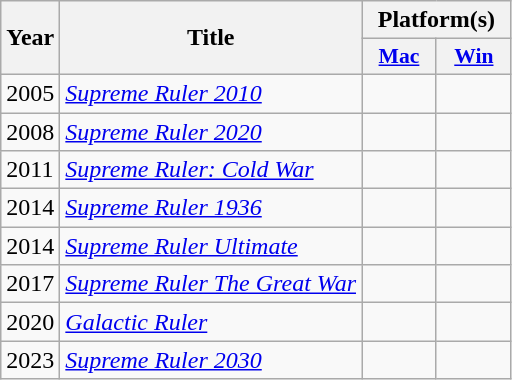<table class="wikitable">
<tr>
<th rowspan="2">Year</th>
<th rowspan="2">Title</th>
<th colspan="9">Platform(s)</th>
</tr>
<tr>
<th style="width:3em; font-size:90%"><a href='#'>Mac</a></th>
<th style="width:3em; font-size:90%"><a href='#'>Win</a></th>
</tr>
<tr>
<td>2005</td>
<td><em><a href='#'>Supreme Ruler 2010</a></em></td>
<td></td>
<td></td>
</tr>
<tr>
<td>2008</td>
<td><em><a href='#'>Supreme Ruler 2020</a></em></td>
<td></td>
<td></td>
</tr>
<tr>
<td>2011</td>
<td><em><a href='#'>Supreme Ruler: Cold War</a></em></td>
<td></td>
<td></td>
</tr>
<tr>
<td>2014</td>
<td><em><a href='#'>Supreme Ruler 1936</a></em></td>
<td></td>
<td></td>
</tr>
<tr>
<td>2014</td>
<td><em><a href='#'>Supreme Ruler Ultimate</a></em></td>
<td></td>
<td></td>
</tr>
<tr>
<td>2017</td>
<td><em><a href='#'>Supreme Ruler The Great War</a></em></td>
<td></td>
<td></td>
</tr>
<tr>
<td>2020</td>
<td><em><a href='#'>Galactic Ruler</a></em></td>
<td></td>
<td></td>
</tr>
<tr>
<td>2023</td>
<td><em><a href='#'>Supreme Ruler 2030</a></em></td>
<td></td>
<td></td>
</tr>
</table>
